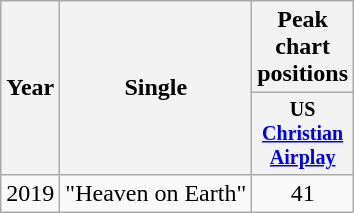<table class="wikitable" style="text-align:center;">
<tr>
<th rowspan=2>Year</th>
<th rowspan=2>Single</th>
<th colspan=1>Peak chart positions</th>
</tr>
<tr style="font-size:smaller;">
<th width=41>US <a href='#'>Christian Airplay</a></th>
</tr>
<tr>
<td>2019</td>
<td align="left">"Heaven on Earth"</td>
<td>41</td>
</tr>
</table>
